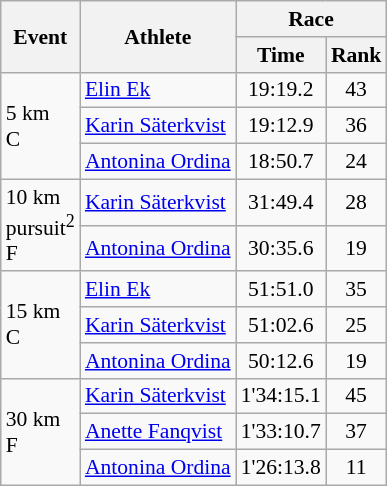<table class="wikitable" border="1" style="font-size:90%">
<tr>
<th rowspan=2>Event</th>
<th rowspan=2>Athlete</th>
<th colspan=2>Race</th>
</tr>
<tr>
<th>Time</th>
<th>Rank</th>
</tr>
<tr>
<td rowspan=3>5 km <br> C</td>
<td><a href='#'>Elin Ek</a></td>
<td align=center>19:19.2</td>
<td align=center>43</td>
</tr>
<tr>
<td><a href='#'>Karin Säterkvist</a></td>
<td align=center>19:12.9</td>
<td align=center>36</td>
</tr>
<tr>
<td><a href='#'>Antonina Ordina</a></td>
<td align=center>18:50.7</td>
<td align=center>24</td>
</tr>
<tr>
<td rowspan=2>10 km <br> pursuit<sup>2</sup> <br> F</td>
<td><a href='#'>Karin Säterkvist</a></td>
<td align=center>31:49.4</td>
<td align=center>28</td>
</tr>
<tr>
<td><a href='#'>Antonina Ordina</a></td>
<td align=center>30:35.6</td>
<td align=center>19</td>
</tr>
<tr>
<td rowspan=3>15 km <br> C</td>
<td><a href='#'>Elin Ek</a></td>
<td align=center>51:51.0</td>
<td align=center>35</td>
</tr>
<tr>
<td><a href='#'>Karin Säterkvist</a></td>
<td align=center>51:02.6</td>
<td align=center>25</td>
</tr>
<tr>
<td><a href='#'>Antonina Ordina</a></td>
<td align=center>50:12.6</td>
<td align=center>19</td>
</tr>
<tr>
<td rowspan=3>30 km <br> F</td>
<td><a href='#'>Karin Säterkvist</a></td>
<td align=center>1'34:15.1</td>
<td align=center>45</td>
</tr>
<tr>
<td><a href='#'>Anette Fanqvist</a></td>
<td align=center>1'33:10.7</td>
<td align=center>37</td>
</tr>
<tr>
<td><a href='#'>Antonina Ordina</a></td>
<td align=center>1'26:13.8</td>
<td align=center>11</td>
</tr>
</table>
